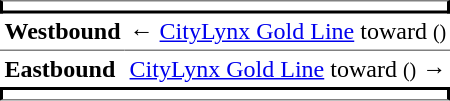<table table border=0 cellspacing=0 cellpadding=3>
<tr>
<td style="border-top:solid 1px gray;border-right:solid 2px black;border-left:solid 2px black;border-bottom:solid 2px black;text-align:center;" colspan=2></td>
</tr>
<tr>
<td style="border-bottom:solid 1px gray;"><span><strong>Westbound</strong></span></td>
<td style="border-bottom:solid 1px gray;">← <a href='#'>CityLynx Gold Line</a> toward  <small>()</small></td>
</tr>
<tr>
<td style="border-bottom:solid 0px gray;"><span><strong>Eastbound</strong></span></td>
<td style="border-bottom:solid 0px gray;"><a href='#'>CityLynx Gold Line</a> toward  <small>()</small> →</td>
</tr>
<tr>
<td style="border-top:solid 2px black;border-right:solid 2px black;border-left:solid 2px black;border-bottom:solid 1px gray;text-align:center;" colspan=2></td>
</tr>
</table>
